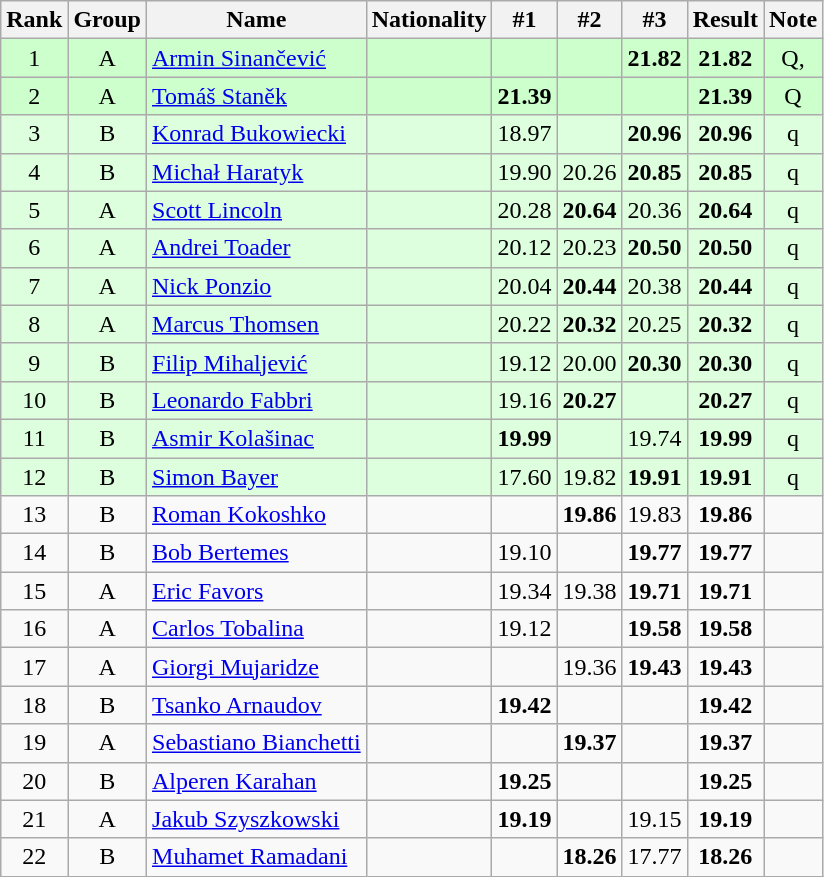<table class="wikitable sortable" style="text-align:center">
<tr>
<th>Rank</th>
<th>Group</th>
<th>Name</th>
<th>Nationality</th>
<th>#1</th>
<th>#2</th>
<th>#3</th>
<th>Result</th>
<th>Note</th>
</tr>
<tr bgcolor=ccffcc>
<td>1</td>
<td>A</td>
<td align=left><a href='#'>Armin Sinančević</a></td>
<td align=left></td>
<td></td>
<td></td>
<td><strong>21.82</strong></td>
<td><strong>21.82</strong></td>
<td>Q, </td>
</tr>
<tr bgcolor=ccffcc>
<td>2</td>
<td>A</td>
<td align=left><a href='#'>Tomáš Staněk</a></td>
<td align=left></td>
<td><strong>21.39</strong></td>
<td></td>
<td></td>
<td><strong>21.39</strong></td>
<td>Q</td>
</tr>
<tr bgcolor=ddffdd>
<td>3</td>
<td>B</td>
<td align=left><a href='#'>Konrad Bukowiecki</a></td>
<td align=left></td>
<td>18.97</td>
<td></td>
<td><strong>20.96</strong></td>
<td><strong>20.96</strong></td>
<td>q</td>
</tr>
<tr bgcolor=ddffdd>
<td>4</td>
<td>B</td>
<td align=left><a href='#'>Michał Haratyk</a></td>
<td align=left></td>
<td>19.90</td>
<td>20.26</td>
<td><strong>20.85</strong></td>
<td><strong>20.85</strong></td>
<td>q</td>
</tr>
<tr bgcolor=ddffdd>
<td>5</td>
<td>A</td>
<td align=left><a href='#'>Scott Lincoln</a></td>
<td align=left></td>
<td>20.28</td>
<td><strong>20.64</strong></td>
<td>20.36</td>
<td><strong>20.64</strong></td>
<td>q</td>
</tr>
<tr bgcolor=ddffdd>
<td>6</td>
<td>A</td>
<td align=left><a href='#'>Andrei Toader</a></td>
<td align=left></td>
<td>20.12</td>
<td>20.23</td>
<td><strong>20.50</strong></td>
<td><strong>20.50</strong></td>
<td>q</td>
</tr>
<tr bgcolor=ddffdd>
<td>7</td>
<td>A</td>
<td align=left><a href='#'>Nick Ponzio</a></td>
<td align=left></td>
<td>20.04</td>
<td><strong>20.44</strong></td>
<td>20.38</td>
<td><strong>20.44</strong></td>
<td>q</td>
</tr>
<tr bgcolor=ddffdd>
<td>8</td>
<td>A</td>
<td align=left><a href='#'>Marcus Thomsen</a></td>
<td align=left></td>
<td>20.22</td>
<td><strong>20.32</strong></td>
<td>20.25</td>
<td><strong>20.32</strong></td>
<td>q</td>
</tr>
<tr bgcolor=ddffdd>
<td>9</td>
<td>B</td>
<td align=left><a href='#'>Filip Mihaljević</a></td>
<td align=left></td>
<td>19.12</td>
<td>20.00</td>
<td><strong>20.30</strong></td>
<td><strong>20.30</strong></td>
<td>q</td>
</tr>
<tr bgcolor=ddffdd>
<td>10</td>
<td>B</td>
<td align=left><a href='#'>Leonardo Fabbri</a></td>
<td align=left></td>
<td>19.16</td>
<td><strong>20.27</strong></td>
<td></td>
<td><strong>20.27</strong></td>
<td>q</td>
</tr>
<tr bgcolor=ddffdd>
<td>11</td>
<td>B</td>
<td align=left><a href='#'>Asmir Kolašinac</a></td>
<td align=left></td>
<td><strong>19.99</strong></td>
<td></td>
<td>19.74</td>
<td><strong>19.99</strong></td>
<td>q</td>
</tr>
<tr bgcolor=ddffdd>
<td>12</td>
<td>B</td>
<td align=left><a href='#'>Simon Bayer</a></td>
<td align=left></td>
<td>17.60</td>
<td>19.82</td>
<td><strong>19.91</strong></td>
<td><strong>19.91</strong></td>
<td>q</td>
</tr>
<tr>
<td>13</td>
<td>B</td>
<td align=left><a href='#'>Roman Kokoshko</a></td>
<td align=left></td>
<td></td>
<td><strong>19.86</strong></td>
<td>19.83</td>
<td><strong>19.86</strong></td>
<td></td>
</tr>
<tr>
<td>14</td>
<td>B</td>
<td align=left><a href='#'>Bob Bertemes</a></td>
<td align=left></td>
<td>19.10</td>
<td></td>
<td><strong>19.77</strong></td>
<td><strong>19.77</strong></td>
<td></td>
</tr>
<tr>
<td>15</td>
<td>A</td>
<td align=left><a href='#'>Eric Favors</a></td>
<td align=left></td>
<td>19.34</td>
<td>19.38</td>
<td><strong>19.71</strong></td>
<td><strong>19.71</strong></td>
<td></td>
</tr>
<tr>
<td>16</td>
<td>A</td>
<td align=left><a href='#'>Carlos Tobalina</a></td>
<td align=left></td>
<td>19.12</td>
<td></td>
<td><strong>19.58</strong></td>
<td><strong>19.58</strong></td>
<td></td>
</tr>
<tr>
<td>17</td>
<td>A</td>
<td align=left><a href='#'>Giorgi Mujaridze</a></td>
<td align=left></td>
<td></td>
<td>19.36</td>
<td><strong>19.43</strong></td>
<td><strong>19.43</strong></td>
<td></td>
</tr>
<tr>
<td>18</td>
<td>B</td>
<td align=left><a href='#'>Tsanko Arnaudov</a></td>
<td align=left></td>
<td><strong>19.42</strong></td>
<td></td>
<td></td>
<td><strong>19.42</strong></td>
<td></td>
</tr>
<tr>
<td>19</td>
<td>A</td>
<td align=left><a href='#'>Sebastiano Bianchetti</a></td>
<td align=left></td>
<td></td>
<td><strong>19.37</strong></td>
<td></td>
<td><strong>19.37</strong></td>
<td></td>
</tr>
<tr>
<td>20</td>
<td>B</td>
<td align=left><a href='#'>Alperen Karahan</a></td>
<td align=left></td>
<td><strong>19.25</strong></td>
<td></td>
<td></td>
<td><strong>19.25</strong></td>
<td></td>
</tr>
<tr>
<td>21</td>
<td>A</td>
<td align=left><a href='#'>Jakub Szyszkowski</a></td>
<td align=left></td>
<td><strong>19.19</strong></td>
<td></td>
<td>19.15</td>
<td><strong>19.19</strong></td>
<td></td>
</tr>
<tr>
<td>22</td>
<td>B</td>
<td align=left><a href='#'>Muhamet Ramadani</a></td>
<td align=left></td>
<td></td>
<td><strong>18.26</strong></td>
<td>17.77</td>
<td><strong>18.26</strong></td>
<td></td>
</tr>
</table>
